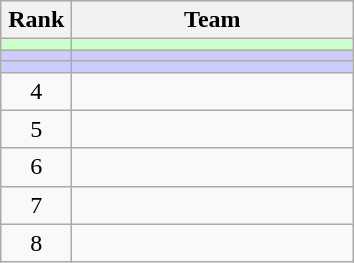<table class="wikitable" style="text-align: left;">
<tr>
<th width=40>Rank</th>
<th width=180>Team</th>
</tr>
<tr bgcolor=ccffcc>
<td align=center></td>
<td></td>
</tr>
<tr bgcolor=ccccff>
<td align=center></td>
<td></td>
</tr>
<tr bgcolor=ccccff>
<td align=center></td>
<td></td>
</tr>
<tr>
<td align=center>4</td>
<td></td>
</tr>
<tr>
<td align=center>5</td>
<td></td>
</tr>
<tr>
<td align=center>6</td>
<td></td>
</tr>
<tr>
<td align=center>7</td>
<td></td>
</tr>
<tr>
<td align=center>8</td>
<td></td>
</tr>
</table>
